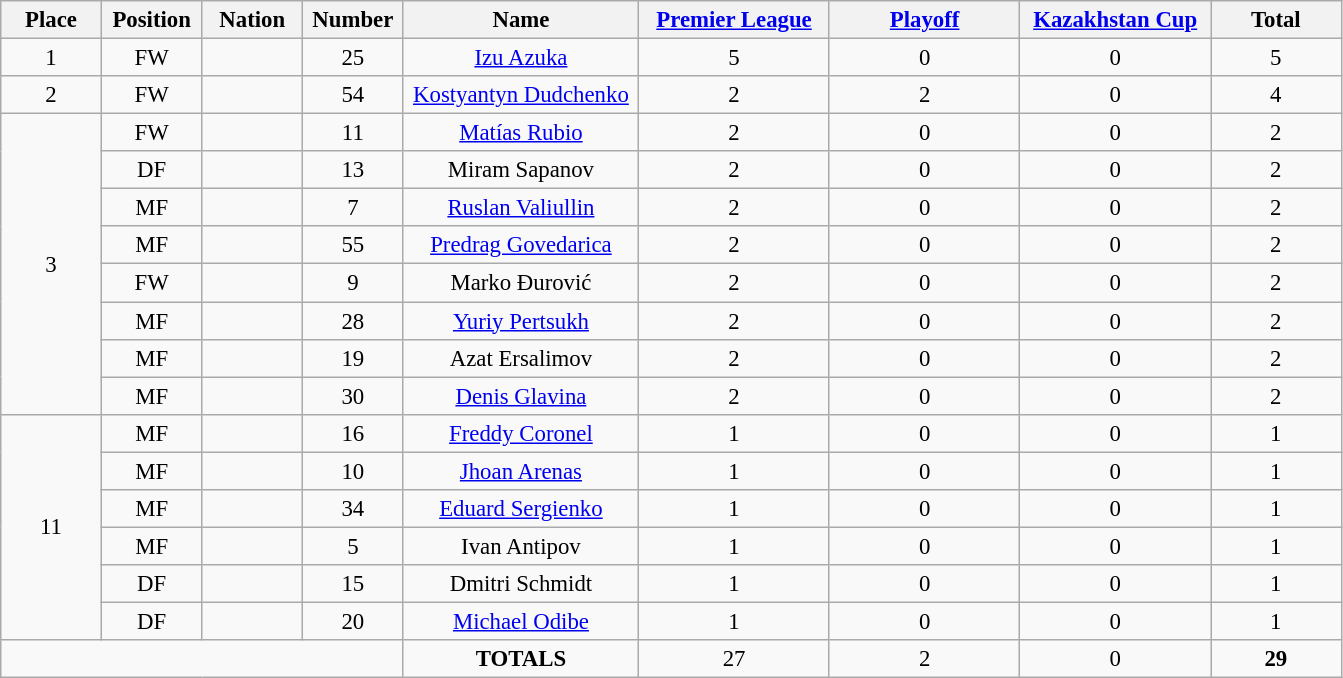<table class="wikitable" style="font-size: 95%; text-align: center;">
<tr>
<th width=60>Place</th>
<th width=60>Position</th>
<th width=60>Nation</th>
<th width=60>Number</th>
<th width=150>Name</th>
<th width=120><a href='#'>Premier League</a></th>
<th width=120><a href='#'>Playoff</a></th>
<th width=120><a href='#'>Kazakhstan Cup</a></th>
<th width=80><strong>Total</strong></th>
</tr>
<tr>
<td>1</td>
<td>FW</td>
<td></td>
<td>25</td>
<td><a href='#'>Izu Azuka</a></td>
<td>5</td>
<td>0</td>
<td>0</td>
<td>5</td>
</tr>
<tr>
<td>2</td>
<td>FW</td>
<td></td>
<td>54</td>
<td><a href='#'>Kostyantyn Dudchenko</a></td>
<td>2</td>
<td>2</td>
<td>0</td>
<td>4</td>
</tr>
<tr>
<td rowspan="8">3</td>
<td>FW</td>
<td></td>
<td>11</td>
<td><a href='#'>Matías Rubio</a></td>
<td>2</td>
<td>0</td>
<td>0</td>
<td>2</td>
</tr>
<tr>
<td>DF</td>
<td></td>
<td>13</td>
<td>Miram Sapanov</td>
<td>2</td>
<td>0</td>
<td>0</td>
<td>2</td>
</tr>
<tr>
<td>MF</td>
<td></td>
<td>7</td>
<td><a href='#'>Ruslan Valiullin</a></td>
<td>2</td>
<td>0</td>
<td>0</td>
<td>2</td>
</tr>
<tr>
<td>MF</td>
<td></td>
<td>55</td>
<td><a href='#'>Predrag Govedarica</a></td>
<td>2</td>
<td>0</td>
<td>0</td>
<td>2</td>
</tr>
<tr>
<td>FW</td>
<td></td>
<td>9</td>
<td>Marko Đurović</td>
<td>2</td>
<td>0</td>
<td>0</td>
<td>2</td>
</tr>
<tr>
<td>MF</td>
<td></td>
<td>28</td>
<td><a href='#'>Yuriy Pertsukh</a></td>
<td>2</td>
<td>0</td>
<td>0</td>
<td>2</td>
</tr>
<tr>
<td>MF</td>
<td></td>
<td>19</td>
<td>Azat Ersalimov</td>
<td>2</td>
<td>0</td>
<td>0</td>
<td>2</td>
</tr>
<tr>
<td>MF</td>
<td></td>
<td>30</td>
<td><a href='#'>Denis Glavina</a></td>
<td>2</td>
<td>0</td>
<td>0</td>
<td>2</td>
</tr>
<tr>
<td rowspan="6">11</td>
<td>MF</td>
<td></td>
<td>16</td>
<td><a href='#'>Freddy Coronel</a></td>
<td>1</td>
<td>0</td>
<td>0</td>
<td>1</td>
</tr>
<tr>
<td>MF</td>
<td></td>
<td>10</td>
<td><a href='#'>Jhoan Arenas</a></td>
<td>1</td>
<td>0</td>
<td>0</td>
<td>1</td>
</tr>
<tr>
<td>MF</td>
<td></td>
<td>34</td>
<td><a href='#'>Eduard Sergienko</a></td>
<td>1</td>
<td>0</td>
<td>0</td>
<td>1</td>
</tr>
<tr>
<td>MF</td>
<td></td>
<td>5</td>
<td>Ivan Antipov</td>
<td>1</td>
<td>0</td>
<td>0</td>
<td>1</td>
</tr>
<tr>
<td>DF</td>
<td></td>
<td>15</td>
<td>Dmitri Schmidt</td>
<td>1</td>
<td>0</td>
<td>0</td>
<td>1</td>
</tr>
<tr>
<td>DF</td>
<td></td>
<td>20</td>
<td><a href='#'>Michael Odibe</a></td>
<td>1</td>
<td>0</td>
<td>0</td>
<td>1</td>
</tr>
<tr>
<td colspan="4"></td>
<td><strong>TOTALS</strong></td>
<td>27</td>
<td>2</td>
<td>0</td>
<td><strong>29</strong></td>
</tr>
</table>
